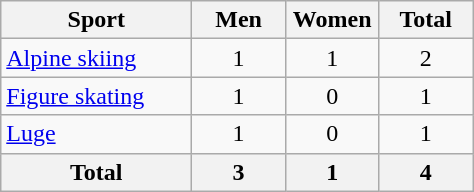<table class="wikitable sortable" style="text-align:center;">
<tr>
<th width=120>Sport</th>
<th width=55>Men</th>
<th width=55>Women</th>
<th width=55>Total</th>
</tr>
<tr>
<td align=left><a href='#'>Alpine skiing</a></td>
<td>1</td>
<td>1</td>
<td>2</td>
</tr>
<tr>
<td align=left><a href='#'>Figure skating</a></td>
<td>1</td>
<td>0</td>
<td>1</td>
</tr>
<tr>
<td align=left><a href='#'>Luge</a></td>
<td>1</td>
<td>0</td>
<td>1</td>
</tr>
<tr>
<th>Total</th>
<th>3</th>
<th>1</th>
<th>4</th>
</tr>
</table>
